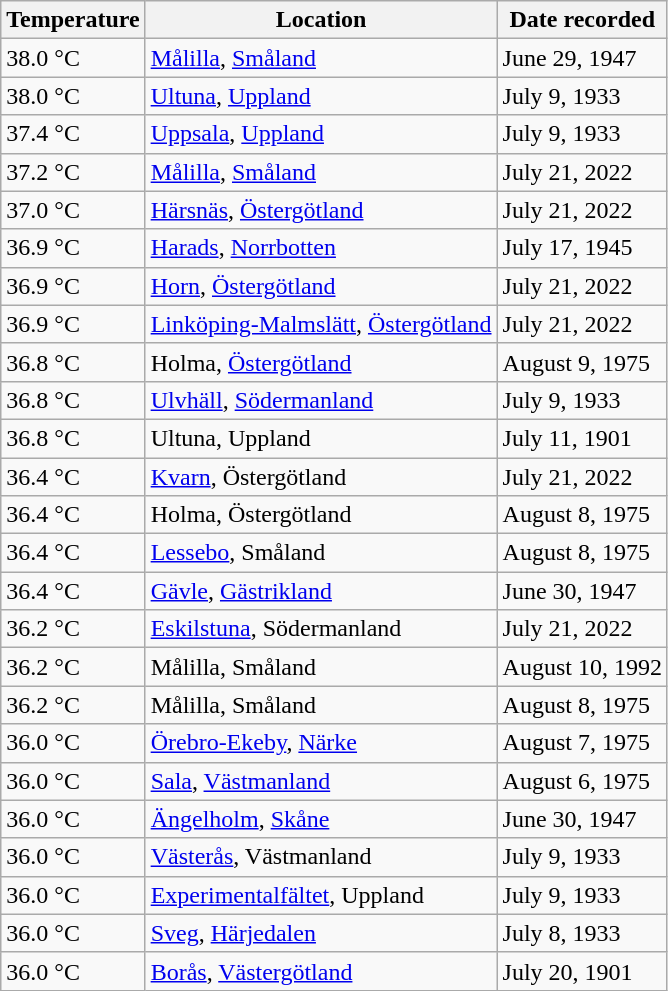<table class="wikitable sortable" border="1">
<tr>
<th>Temperature</th>
<th>Location</th>
<th>Date recorded</th>
</tr>
<tr>
<td>38.0 °C</td>
<td><a href='#'>Målilla</a>, <a href='#'>Småland</a></td>
<td>June 29, 1947</td>
</tr>
<tr>
<td>38.0 °C</td>
<td><a href='#'>Ultuna</a>, <a href='#'>Uppland</a></td>
<td>July 9, 1933</td>
</tr>
<tr>
<td>37.4 °C</td>
<td><a href='#'>Uppsala</a>, <a href='#'>Uppland</a></td>
<td>July 9, 1933</td>
</tr>
<tr>
<td>37.2 °C</td>
<td><a href='#'>Målilla</a>, <a href='#'>Småland</a></td>
<td>July 21, 2022</td>
</tr>
<tr>
<td>37.0 °C</td>
<td><a href='#'>Härsnäs</a>, <a href='#'>Östergötland</a></td>
<td>July 21, 2022</td>
</tr>
<tr>
<td>36.9 °C</td>
<td><a href='#'>Harads</a>, <a href='#'>Norrbotten</a></td>
<td>July 17, 1945</td>
</tr>
<tr>
<td>36.9 °C</td>
<td><a href='#'>Horn</a>, <a href='#'>Östergötland</a></td>
<td>July 21, 2022</td>
</tr>
<tr>
<td>36.9 °C</td>
<td><a href='#'>Linköping-Malmslätt</a>, <a href='#'>Östergötland</a></td>
<td>July 21, 2022</td>
</tr>
<tr>
<td>36.8 °C</td>
<td>Holma, <a href='#'>Östergötland</a></td>
<td>August 9, 1975</td>
</tr>
<tr>
<td>36.8 °C</td>
<td><a href='#'>Ulvhäll</a>, <a href='#'>Södermanland</a></td>
<td>July 9, 1933</td>
</tr>
<tr>
<td>36.8 °C</td>
<td>Ultuna, Uppland</td>
<td>July 11, 1901</td>
</tr>
<tr>
<td>36.4 °C</td>
<td><a href='#'>Kvarn</a>, Östergötland</td>
<td>July 21, 2022</td>
</tr>
<tr>
<td>36.4 °C</td>
<td>Holma, Östergötland</td>
<td>August 8, 1975</td>
</tr>
<tr>
<td>36.4 °C</td>
<td><a href='#'>Lessebo</a>, Småland</td>
<td>August 8, 1975</td>
</tr>
<tr>
<td>36.4 °C</td>
<td><a href='#'>Gävle</a>, <a href='#'>Gästrikland</a></td>
<td>June 30, 1947</td>
</tr>
<tr>
<td>36.2 °C</td>
<td><a href='#'>Eskilstuna</a>, Södermanland</td>
<td>July 21, 2022</td>
</tr>
<tr>
<td>36.2 °C</td>
<td>Målilla, Småland</td>
<td>August 10, 1992</td>
</tr>
<tr>
<td>36.2 °C</td>
<td>Målilla, Småland</td>
<td>August 8, 1975</td>
</tr>
<tr>
<td>36.0 °C</td>
<td><a href='#'>Örebro-Ekeby</a>, <a href='#'>Närke</a></td>
<td>August 7, 1975</td>
</tr>
<tr>
<td>36.0 °C</td>
<td><a href='#'>Sala</a>, <a href='#'>Västmanland</a></td>
<td>August 6, 1975</td>
</tr>
<tr>
<td>36.0 °C</td>
<td><a href='#'>Ängelholm</a>, <a href='#'>Skåne</a></td>
<td>June 30, 1947</td>
</tr>
<tr>
<td>36.0 °C</td>
<td><a href='#'>Västerås</a>, Västmanland</td>
<td>July 9, 1933</td>
</tr>
<tr>
<td>36.0 °C</td>
<td><a href='#'>Experimentalfältet</a>, Uppland</td>
<td>July 9, 1933</td>
</tr>
<tr>
<td>36.0 °C</td>
<td><a href='#'>Sveg</a>, <a href='#'>Härjedalen</a></td>
<td>July 8, 1933</td>
</tr>
<tr>
<td>36.0 °C</td>
<td><a href='#'>Borås</a>, <a href='#'>Västergötland</a></td>
<td>July 20, 1901</td>
</tr>
</table>
